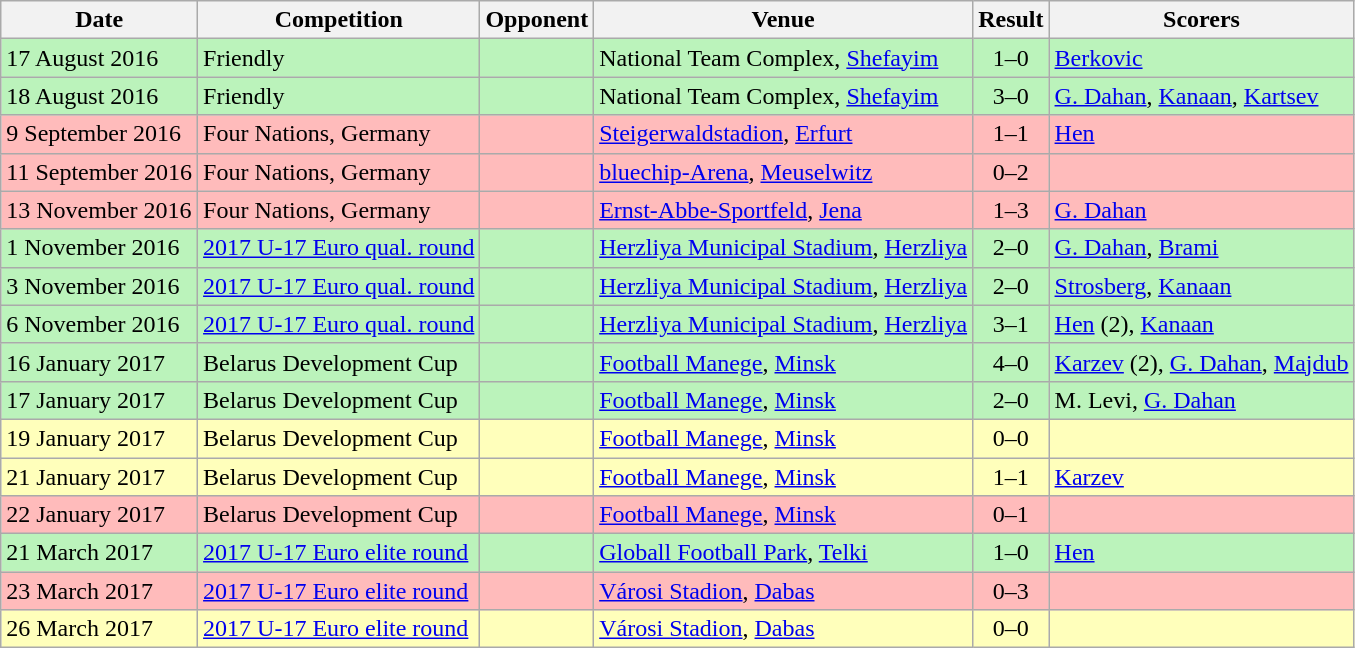<table class="wikitable">
<tr>
<th>Date</th>
<th>Competition</th>
<th>Opponent</th>
<th>Venue</th>
<th>Result</th>
<th>Scorers</th>
</tr>
<tr bgcolor="#BBF3BB">
<td>17 August 2016</td>
<td>Friendly</td>
<td></td>
<td>National Team Complex, <a href='#'>Shefayim</a></td>
<td align=center>1–0</td>
<td><a href='#'>Berkovic</a></td>
</tr>
<tr bgcolor="#BBF3BB">
<td>18 August 2016</td>
<td>Friendly</td>
<td></td>
<td>National Team Complex, <a href='#'>Shefayim</a></td>
<td align=center>3–0</td>
<td><a href='#'>G. Dahan</a>, <a href='#'>Kanaan</a>, <a href='#'>Kartsev</a></td>
</tr>
<tr bgcolor="#FFBBBB">
<td>9 September 2016</td>
<td>Four Nations, Germany</td>
<td></td>
<td><a href='#'>Steigerwaldstadion</a>, <a href='#'>Erfurt</a></td>
<td align=center>1–1</td>
<td><a href='#'>Hen</a></td>
</tr>
<tr bgcolor="#FFBBBB">
<td>11 September 2016</td>
<td>Four Nations, Germany</td>
<td></td>
<td><a href='#'>bluechip-Arena</a>, <a href='#'>Meuselwitz</a></td>
<td align=center>0–2</td>
<td></td>
</tr>
<tr bgcolor="#FFBBBB">
<td>13 November 2016</td>
<td>Four Nations, Germany</td>
<td></td>
<td><a href='#'>Ernst-Abbe-Sportfeld</a>, <a href='#'>Jena</a></td>
<td align=center>1–3</td>
<td><a href='#'>G. Dahan</a></td>
</tr>
<tr bgcolor="#BBF3BB">
<td>1 November 2016</td>
<td><a href='#'>2017 U-17 Euro qual. round</a></td>
<td></td>
<td><a href='#'>Herzliya Municipal Stadium</a>, <a href='#'>Herzliya</a></td>
<td align=center>2–0</td>
<td><a href='#'>G. Dahan</a>, <a href='#'>Brami</a></td>
</tr>
<tr bgcolor="#BBF3BB">
<td>3 November 2016</td>
<td><a href='#'>2017 U-17 Euro qual. round</a></td>
<td></td>
<td><a href='#'>Herzliya Municipal Stadium</a>, <a href='#'>Herzliya</a></td>
<td align=center>2–0</td>
<td><a href='#'>Strosberg</a>, <a href='#'>Kanaan</a></td>
</tr>
<tr bgcolor="#BBF3BB">
<td>6 November 2016</td>
<td><a href='#'>2017 U-17 Euro qual. round</a></td>
<td></td>
<td><a href='#'>Herzliya Municipal Stadium</a>, <a href='#'>Herzliya</a></td>
<td align=center>3–1</td>
<td><a href='#'>Hen</a> (2), <a href='#'>Kanaan</a></td>
</tr>
<tr bgcolor="#BBF3BB">
<td>16 January 2017</td>
<td>Belarus Development Cup</td>
<td></td>
<td><a href='#'>Football Manege</a>, <a href='#'>Minsk</a></td>
<td align=center>4–0</td>
<td><a href='#'>Karzev</a> (2), <a href='#'>G. Dahan</a>, <a href='#'>Majdub</a></td>
</tr>
<tr bgcolor="#BBF3BB">
<td>17 January 2017</td>
<td>Belarus Development Cup</td>
<td></td>
<td><a href='#'>Football Manege</a>, <a href='#'>Minsk</a></td>
<td align=center>2–0</td>
<td>M. Levi, <a href='#'>G. Dahan</a></td>
</tr>
<tr bgcolor="#FFFFBB">
<td>19 January 2017</td>
<td>Belarus Development Cup</td>
<td></td>
<td><a href='#'>Football Manege</a>, <a href='#'>Minsk</a></td>
<td align=center>0–0</td>
<td></td>
</tr>
<tr bgcolor="#FFFFBB">
<td>21 January 2017</td>
<td>Belarus Development Cup</td>
<td></td>
<td><a href='#'>Football Manege</a>, <a href='#'>Minsk</a></td>
<td align=center>1–1 </td>
<td><a href='#'>Karzev</a></td>
</tr>
<tr bgcolor="#FFBBBB">
<td>22 January 2017</td>
<td>Belarus Development Cup</td>
<td></td>
<td><a href='#'>Football Manege</a>, <a href='#'>Minsk</a></td>
<td align=center>0–1</td>
<td></td>
</tr>
<tr bgcolor="#BBF3BB">
<td>21 March 2017</td>
<td><a href='#'>2017 U-17 Euro elite round</a></td>
<td></td>
<td><a href='#'>Globall Football Park</a>, <a href='#'>Telki</a></td>
<td align=center>1–0</td>
<td><a href='#'>Hen</a></td>
</tr>
<tr bgcolor="#FFBBBB">
<td>23 March 2017</td>
<td><a href='#'>2017 U-17 Euro elite round</a></td>
<td></td>
<td><a href='#'>Városi Stadion</a>, <a href='#'>Dabas</a></td>
<td align=center>0–3</td>
<td></td>
</tr>
<tr bgcolor="#FFFFBB">
<td>26 March 2017</td>
<td><a href='#'>2017 U-17 Euro elite round</a></td>
<td></td>
<td><a href='#'>Városi Stadion</a>, <a href='#'>Dabas</a></td>
<td align=center>0–0</td>
<td></td>
</tr>
</table>
